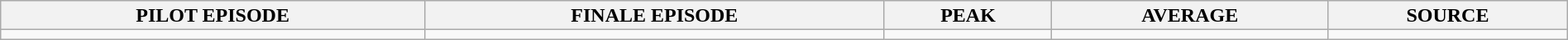<table class="wikitable" style="text-align:center; background:#f9f9f9; line-height:16px;" width="100%">
<tr>
<th>PILOT EPISODE</th>
<th>FINALE EPISODE</th>
<th>PEAK</th>
<th>AVERAGE</th>
<th>SOURCE</th>
</tr>
<tr>
<td></td>
<td></td>
<td></td>
<td></td>
<td></td>
</tr>
</table>
